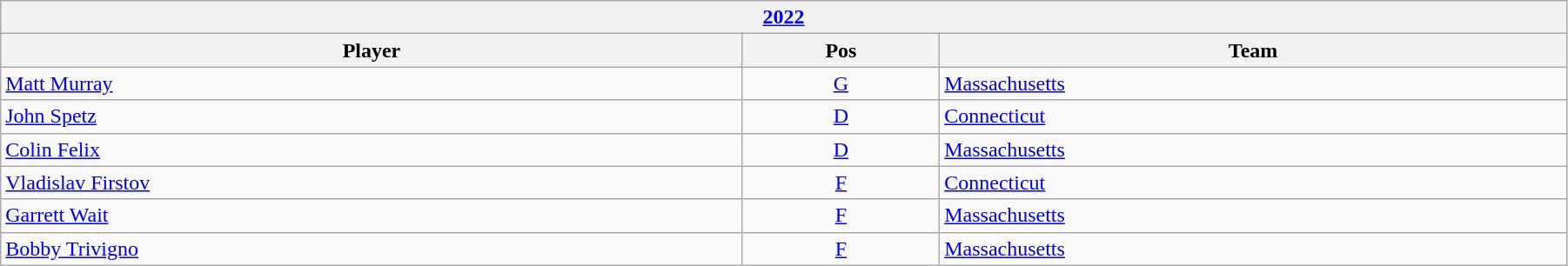<table class="wikitable" width=95%>
<tr>
<th colspan=3><a href='#'>2022</a></th>
</tr>
<tr>
<th>Player</th>
<th>Pos</th>
<th>Team</th>
</tr>
<tr>
<td><a href='#'>Matt Murray</a></td>
<td align=center><a href='#'>G</a></td>
<td><a href='#'>Massachusetts</a></td>
</tr>
<tr>
<td><a href='#'>John Spetz</a></td>
<td align=center><a href='#'>D</a></td>
<td><a href='#'>Connecticut</a></td>
</tr>
<tr>
<td><a href='#'>Colin Felix</a></td>
<td align=center><a href='#'>D</a></td>
<td><a href='#'>Massachusetts</a></td>
</tr>
<tr>
<td><a href='#'>Vladislav Firstov</a></td>
<td align=center><a href='#'>F</a></td>
<td><a href='#'>Connecticut</a></td>
</tr>
<tr>
<td><a href='#'>Garrett Wait</a></td>
<td align=center><a href='#'>F</a></td>
<td><a href='#'>Massachusetts</a></td>
</tr>
<tr>
<td><a href='#'>Bobby Trivigno</a></td>
<td align=center><a href='#'>F</a></td>
<td><a href='#'>Massachusetts</a></td>
</tr>
</table>
